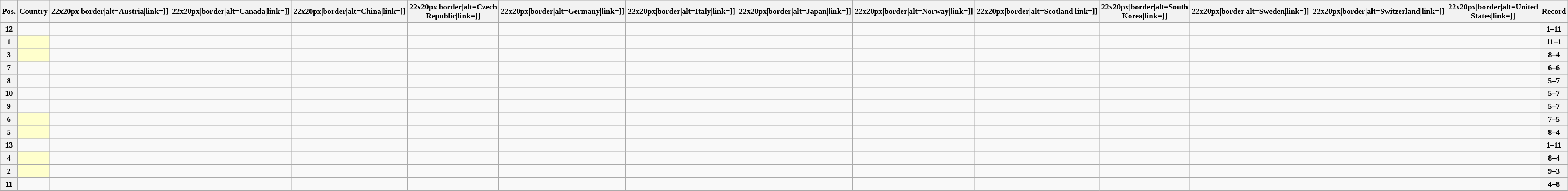<table class="wikitable sortable nowrap" style="text-align:center; font-size:0.9em;">
<tr>
<th>Pos.</th>
<th>Country</th>
<th [[Image:>22x20px|border|alt=Austria|link=]]</th>
<th [[Image:>22x20px|border|alt=Canada|link=]]</th>
<th [[Image:>22x20px|border|alt=China|link=]]</th>
<th [[Image:>22x20px|border|alt=Czech Republic|link=]]</th>
<th [[Image:>22x20px|border|alt=Germany|link=]]</th>
<th [[Image:>22x20px|border|alt=Italy|link=]]</th>
<th [[Image:>22x20px|border|alt=Japan|link=]]</th>
<th [[Image:>22x20px|border|alt=Norway|link=]]</th>
<th [[Image:>22x20px|border|alt=Scotland|link=]]</th>
<th [[Image:>22x20px|border|alt=South Korea|link=]]</th>
<th [[Image:>22x20px|border|alt=Sweden|link=]]</th>
<th [[Image:>22x20px|border|alt=Switzerland|link=]]</th>
<th [[Image:>22x20px|border|alt=United States|link=]]</th>
<th>Record</th>
</tr>
<tr>
<th>12</th>
<td style="text-align:left;"></td>
<td></td>
<td></td>
<td></td>
<td></td>
<td></td>
<td></td>
<td></td>
<td></td>
<td></td>
<td></td>
<td></td>
<td></td>
<td></td>
<th>1–11</th>
</tr>
<tr>
<th>1</th>
<td style="text-align:left; background:#ffffcc;"></td>
<td></td>
<td></td>
<td></td>
<td></td>
<td></td>
<td></td>
<td></td>
<td></td>
<td></td>
<td></td>
<td></td>
<td></td>
<td></td>
<th>11–1</th>
</tr>
<tr>
<th>3</th>
<td style="text-align:left; background:#ffffcc;"></td>
<td></td>
<td></td>
<td></td>
<td></td>
<td></td>
<td></td>
<td></td>
<td></td>
<td></td>
<td></td>
<td></td>
<td></td>
<td></td>
<th>8–4</th>
</tr>
<tr>
<th>7</th>
<td style="text-align:left;"></td>
<td></td>
<td></td>
<td></td>
<td></td>
<td></td>
<td></td>
<td></td>
<td></td>
<td></td>
<td></td>
<td></td>
<td></td>
<td></td>
<th>6–6</th>
</tr>
<tr>
<th>8</th>
<td style="text-align:left;"></td>
<td></td>
<td></td>
<td></td>
<td></td>
<td></td>
<td></td>
<td></td>
<td></td>
<td></td>
<td></td>
<td></td>
<td></td>
<td></td>
<th>5–7</th>
</tr>
<tr>
<th>10</th>
<td style="text-align:left;"></td>
<td></td>
<td></td>
<td></td>
<td></td>
<td></td>
<td></td>
<td></td>
<td></td>
<td></td>
<td></td>
<td></td>
<td></td>
<td></td>
<th>5–7</th>
</tr>
<tr>
<th>9</th>
<td style="text-align:left;"></td>
<td></td>
<td></td>
<td></td>
<td></td>
<td></td>
<td></td>
<td></td>
<td></td>
<td></td>
<td></td>
<td></td>
<td></td>
<td></td>
<th>5–7</th>
</tr>
<tr>
<th>6</th>
<td style="text-align:left; background:#ffffcc;"></td>
<td></td>
<td></td>
<td></td>
<td></td>
<td></td>
<td></td>
<td></td>
<td></td>
<td></td>
<td></td>
<td></td>
<td></td>
<td></td>
<th>7–5</th>
</tr>
<tr>
<th>5</th>
<td style="text-align:left; background:#ffffcc;"></td>
<td></td>
<td></td>
<td></td>
<td></td>
<td></td>
<td></td>
<td></td>
<td></td>
<td></td>
<td></td>
<td></td>
<td></td>
<td></td>
<th>8–4</th>
</tr>
<tr>
<th>13</th>
<td style="text-align:left;"></td>
<td></td>
<td></td>
<td></td>
<td></td>
<td></td>
<td></td>
<td></td>
<td></td>
<td></td>
<td></td>
<td></td>
<td></td>
<td></td>
<th>1–11</th>
</tr>
<tr>
<th>4</th>
<td style="text-align:left; background:#ffffcc;"></td>
<td></td>
<td></td>
<td></td>
<td></td>
<td></td>
<td></td>
<td></td>
<td></td>
<td></td>
<td></td>
<td></td>
<td></td>
<td></td>
<th>8–4</th>
</tr>
<tr>
<th>2</th>
<td style="text-align:left; background:#ffffcc;"></td>
<td></td>
<td></td>
<td></td>
<td></td>
<td></td>
<td></td>
<td></td>
<td></td>
<td></td>
<td></td>
<td></td>
<td></td>
<td></td>
<th>9–3</th>
</tr>
<tr>
<th>11</th>
<td style="text-align:left;"></td>
<td></td>
<td></td>
<td></td>
<td></td>
<td></td>
<td></td>
<td></td>
<td></td>
<td></td>
<td></td>
<td></td>
<td></td>
<td></td>
<th>4–8</th>
</tr>
</table>
